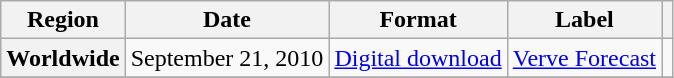<table class="wikitable plainrowheaders">
<tr>
<th scope="col">Region</th>
<th scope="col">Date</th>
<th scope="col">Format</th>
<th scope="col">Label</th>
<th scope="col"></th>
</tr>
<tr>
<th scope="row">Worldwide</th>
<td rowspan="1">September 21, 2010</td>
<td rowspan="1"><a href='#'>Digital download</a></td>
<td rowspan="1"><a href='#'>Verve Forecast</a></td>
<td></td>
</tr>
<tr>
</tr>
</table>
